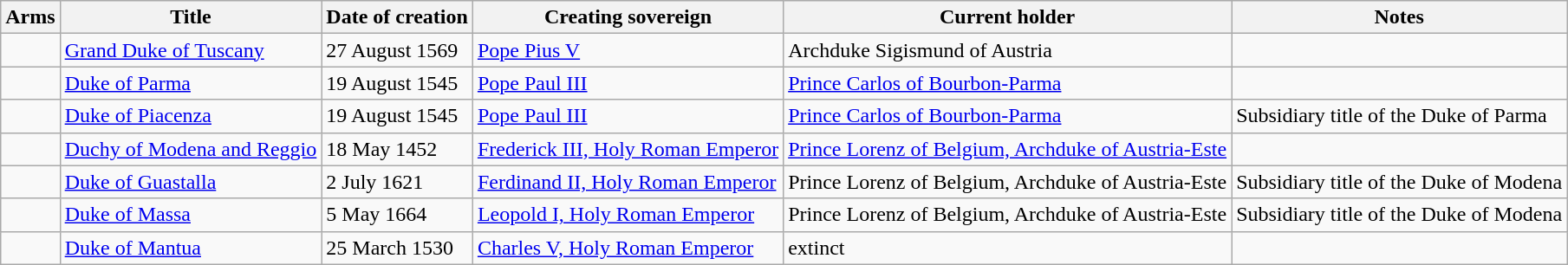<table class="sortable wikitable" style="font-size:100%">
<tr>
<th>Arms</th>
<th>Title</th>
<th>Date of creation</th>
<th>Creating sovereign</th>
<th>Current holder</th>
<th>Notes</th>
</tr>
<tr>
<td></td>
<td><a href='#'>Grand Duke of Tuscany</a></td>
<td>27 August 1569</td>
<td><a href='#'>Pope Pius V</a></td>
<td>Archduke Sigismund of Austria</td>
<td></td>
</tr>
<tr>
<td style="text-align:center;"></td>
<td><a href='#'>Duke of Parma</a></td>
<td>19 August 1545</td>
<td><a href='#'>Pope Paul III</a></td>
<td><a href='#'>Prince Carlos of Bourbon-Parma</a></td>
<td></td>
</tr>
<tr>
<td style="text-align:center;"></td>
<td><a href='#'>Duke of Piacenza</a></td>
<td>19 August 1545</td>
<td><a href='#'>Pope Paul III</a></td>
<td><a href='#'>Prince Carlos of Bourbon-Parma</a></td>
<td>Subsidiary title of the Duke of Parma</td>
</tr>
<tr>
<td style="text-align:center;"></td>
<td><a href='#'>Duchy of Modena and Reggio</a></td>
<td>18 May 1452</td>
<td><a href='#'>Frederick III, Holy Roman Emperor</a></td>
<td><a href='#'>Prince Lorenz of Belgium, Archduke of Austria-Este</a></td>
<td></td>
</tr>
<tr>
<td style="text-align:center;"></td>
<td><a href='#'>Duke of Guastalla</a></td>
<td>2 July 1621</td>
<td><a href='#'>Ferdinand II, Holy Roman Emperor</a></td>
<td>Prince Lorenz of Belgium, Archduke of Austria-Este</td>
<td>Subsidiary title of the Duke of Modena</td>
</tr>
<tr>
<td style="text-align:center;"></td>
<td><a href='#'>Duke of Massa</a></td>
<td>5 May 1664</td>
<td><a href='#'>Leopold I, Holy Roman Emperor</a></td>
<td>Prince Lorenz of Belgium, Archduke of Austria-Este</td>
<td>Subsidiary title of the Duke of Modena</td>
</tr>
<tr>
<td style="text-align:center;"></td>
<td><a href='#'>Duke of Mantua</a></td>
<td>25 March 1530</td>
<td><a href='#'>Charles V, Holy Roman Emperor</a></td>
<td>extinct</td>
<td></td>
</tr>
</table>
